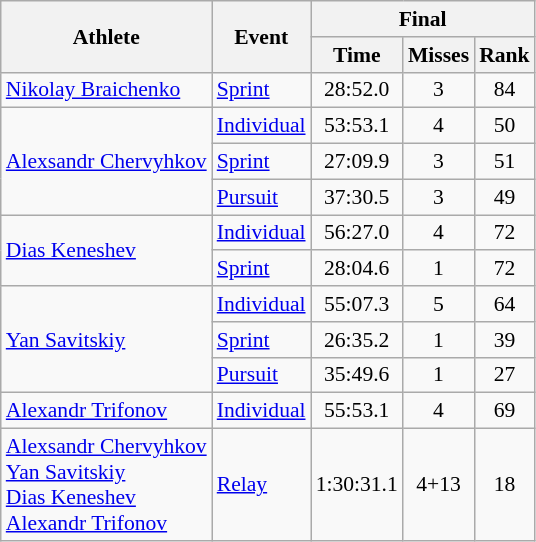<table class="wikitable" style="font-size:90%">
<tr>
<th rowspan="2">Athlete</th>
<th rowspan="2">Event</th>
<th colspan="3">Final</th>
</tr>
<tr>
<th>Time</th>
<th>Misses</th>
<th>Rank</th>
</tr>
<tr>
<td><a href='#'>Nikolay Braichenko</a></td>
<td><a href='#'>Sprint</a></td>
<td align="center">28:52.0</td>
<td align="center">3</td>
<td align="center">84</td>
</tr>
<tr>
<td rowspan=3><a href='#'>Alexsandr Chervyhkov</a></td>
<td><a href='#'>Individual</a></td>
<td align="center">53:53.1</td>
<td align="center">4</td>
<td align="center">50</td>
</tr>
<tr>
<td><a href='#'>Sprint</a></td>
<td align="center">27:09.9</td>
<td align="center">3</td>
<td align="center">51</td>
</tr>
<tr>
<td><a href='#'>Pursuit</a></td>
<td align="center">37:30.5</td>
<td align="center">3</td>
<td align="center">49</td>
</tr>
<tr>
<td rowspan=2><a href='#'>Dias Keneshev</a></td>
<td><a href='#'>Individual</a></td>
<td align="center">56:27.0</td>
<td align="center">4</td>
<td align="center">72</td>
</tr>
<tr>
<td><a href='#'>Sprint</a></td>
<td align="center">28:04.6</td>
<td align="center">1</td>
<td align="center">72</td>
</tr>
<tr>
<td rowspan=3><a href='#'>Yan Savitskiy</a></td>
<td><a href='#'>Individual</a></td>
<td align="center">55:07.3</td>
<td align="center">5</td>
<td align="center">64</td>
</tr>
<tr>
<td><a href='#'>Sprint</a></td>
<td align="center">26:35.2</td>
<td align="center">1</td>
<td align="center">39</td>
</tr>
<tr>
<td><a href='#'>Pursuit</a></td>
<td align="center">35:49.6</td>
<td align="center">1</td>
<td align="center">27</td>
</tr>
<tr>
<td><a href='#'>Alexandr Trifonov</a></td>
<td><a href='#'>Individual</a></td>
<td align="center">55:53.1</td>
<td align="center">4</td>
<td align="center">69</td>
</tr>
<tr>
<td><a href='#'>Alexsandr Chervyhkov</a><br><a href='#'>Yan Savitskiy</a><br><a href='#'>Dias Keneshev</a><br><a href='#'>Alexandr Trifonov</a></td>
<td><a href='#'>Relay</a></td>
<td align="center">1:30:31.1</td>
<td align="center">4+13</td>
<td align="center">18</td>
</tr>
</table>
